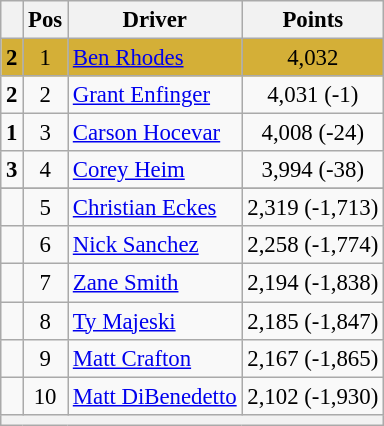<table class="wikitable" style="font-size: 95%;">
<tr>
<th></th>
<th>Pos</th>
<th>Driver</th>
<th>Points</th>
</tr>
<tr style="background:#D4AF37;">
<td align="left"> <strong>2</strong></td>
<td style="text-align:center;">1</td>
<td><a href='#'>Ben Rhodes</a></td>
<td style="text-align:center;">4,032</td>
</tr>
<tr>
<td align="left"> <strong>2</strong></td>
<td style="text-align:center;">2</td>
<td><a href='#'>Grant Enfinger</a></td>
<td style="text-align:center;">4,031 (-1)</td>
</tr>
<tr>
<td align="left"> <strong>1</strong></td>
<td style="text-align:center;">3</td>
<td><a href='#'>Carson Hocevar</a></td>
<td style="text-align:center;">4,008 (-24)</td>
</tr>
<tr>
<td align="left"> <strong>3</strong></td>
<td style="text-align:center;">4</td>
<td><a href='#'>Corey Heim</a></td>
<td style="text-align:center;">3,994 (-38)</td>
</tr>
<tr>
</tr>
<tr>
<td align="left"></td>
<td style="text-align:center;">5</td>
<td><a href='#'>Christian Eckes</a></td>
<td style="text-align:center;">2,319 (-1,713)</td>
</tr>
<tr>
<td align="left"></td>
<td style="text-align:center;">6</td>
<td><a href='#'>Nick Sanchez</a></td>
<td style="text-align:center;">2,258 (-1,774)</td>
</tr>
<tr>
<td align="left"></td>
<td style="text-align:center;">7</td>
<td><a href='#'>Zane Smith</a></td>
<td style="text-align:center;">2,194 (-1,838)</td>
</tr>
<tr>
<td align="left"></td>
<td style="text-align:center;">8</td>
<td><a href='#'>Ty Majeski</a></td>
<td style="text-align:center;">2,185 (-1,847)</td>
</tr>
<tr>
<td align="left"></td>
<td style="text-align:center;">9</td>
<td><a href='#'>Matt Crafton</a></td>
<td style="text-align:center;">2,167 (-1,865)</td>
</tr>
<tr>
<td align="left"></td>
<td style="text-align:center;">10</td>
<td><a href='#'>Matt DiBenedetto</a></td>
<td style="text-align:center;">2,102 (-1,930)</td>
</tr>
<tr class="sortbottom">
<th colspan="9"></th>
</tr>
</table>
